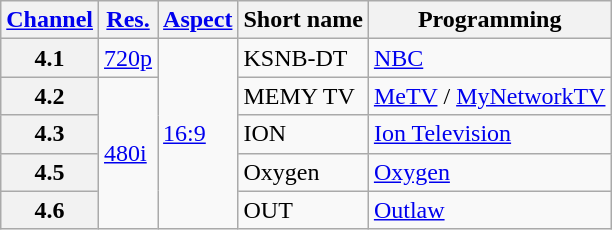<table class="wikitable">
<tr>
<th scope = "col"><a href='#'>Channel</a></th>
<th scope = "col"><a href='#'>Res.</a></th>
<th scope = "col"><a href='#'>Aspect</a></th>
<th scope = "col">Short name</th>
<th scope = "col">Programming</th>
</tr>
<tr>
<th scope = "row">4.1</th>
<td><a href='#'>720p</a></td>
<td rowspan=5><a href='#'>16:9</a></td>
<td>KSNB-DT</td>
<td><a href='#'>NBC</a></td>
</tr>
<tr>
<th scope = "row">4.2</th>
<td rowspan=4><a href='#'>480i</a></td>
<td>MEMY TV</td>
<td><a href='#'>MeTV</a> / <a href='#'>MyNetworkTV</a></td>
</tr>
<tr>
<th scope = "row">4.3</th>
<td>ION</td>
<td><a href='#'>Ion Television</a></td>
</tr>
<tr>
<th scope = "row">4.5</th>
<td>Oxygen</td>
<td><a href='#'>Oxygen</a></td>
</tr>
<tr>
<th scope = "row">4.6</th>
<td>OUT</td>
<td><a href='#'>Outlaw</a></td>
</tr>
</table>
